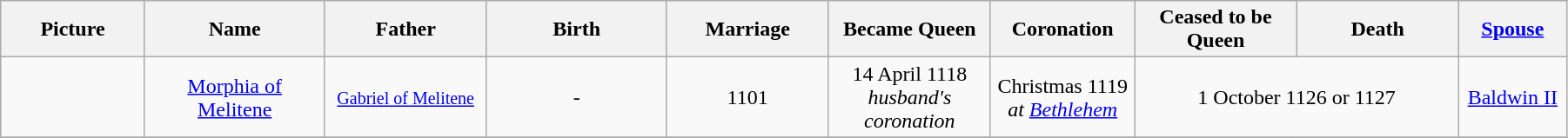<table width=95% class="wikitable">
<tr>
<th width = "8%">Picture</th>
<th width = "10%">Name</th>
<th width = "9%">Father</th>
<th width = "10%">Birth</th>
<th width = "9%">Marriage</th>
<th width = "9%">Became Queen</th>
<th width = "8%">Coronation</th>
<th width = "9%">Ceased to be Queen</th>
<th width = "9%">Death</th>
<th width = "6%"><a href='#'>Spouse</a></th>
</tr>
<tr>
<td align="center"></td>
<td align="center"><a href='#'>Morphia of Melitene</a></td>
<td align="center"><small><a href='#'>Gabriel of Melitene</a></small></td>
<td align="center">-</td>
<td align="center">1101</td>
<td align="center">14 April 1118 <br><em>husband's coronation</em></td>
<td align="center">Christmas 1119<br><em>at <a href='#'>Bethlehem</a></em></td>
<td align="center" colspan="2">1 October 1126 or 1127</td>
<td align="center"><a href='#'>Baldwin II</a></td>
</tr>
<tr>
</tr>
</table>
